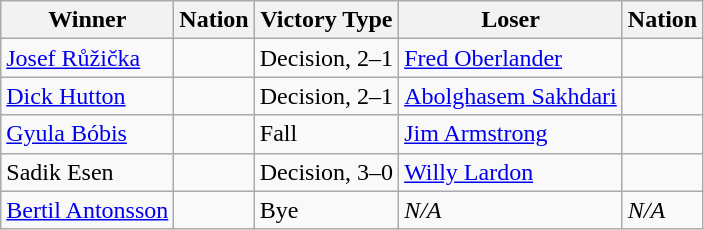<table class="wikitable sortable" style="text-align:left;">
<tr>
<th>Winner</th>
<th>Nation</th>
<th>Victory Type</th>
<th>Loser</th>
<th>Nation</th>
</tr>
<tr>
<td><a href='#'>Josef Růžička</a></td>
<td></td>
<td>Decision, 2–1</td>
<td><a href='#'>Fred Oberlander</a></td>
<td></td>
</tr>
<tr>
<td><a href='#'>Dick Hutton</a></td>
<td></td>
<td>Decision, 2–1</td>
<td><a href='#'>Abolghasem Sakhdari</a></td>
<td></td>
</tr>
<tr>
<td><a href='#'>Gyula Bóbis</a></td>
<td></td>
<td>Fall</td>
<td><a href='#'>Jim Armstrong</a></td>
<td></td>
</tr>
<tr>
<td>Sadik Esen</td>
<td></td>
<td>Decision, 3–0</td>
<td><a href='#'>Willy Lardon</a></td>
<td></td>
</tr>
<tr>
<td><a href='#'>Bertil Antonsson</a></td>
<td></td>
<td>Bye</td>
<td><em>N/A</em></td>
<td><em>N/A</em></td>
</tr>
</table>
